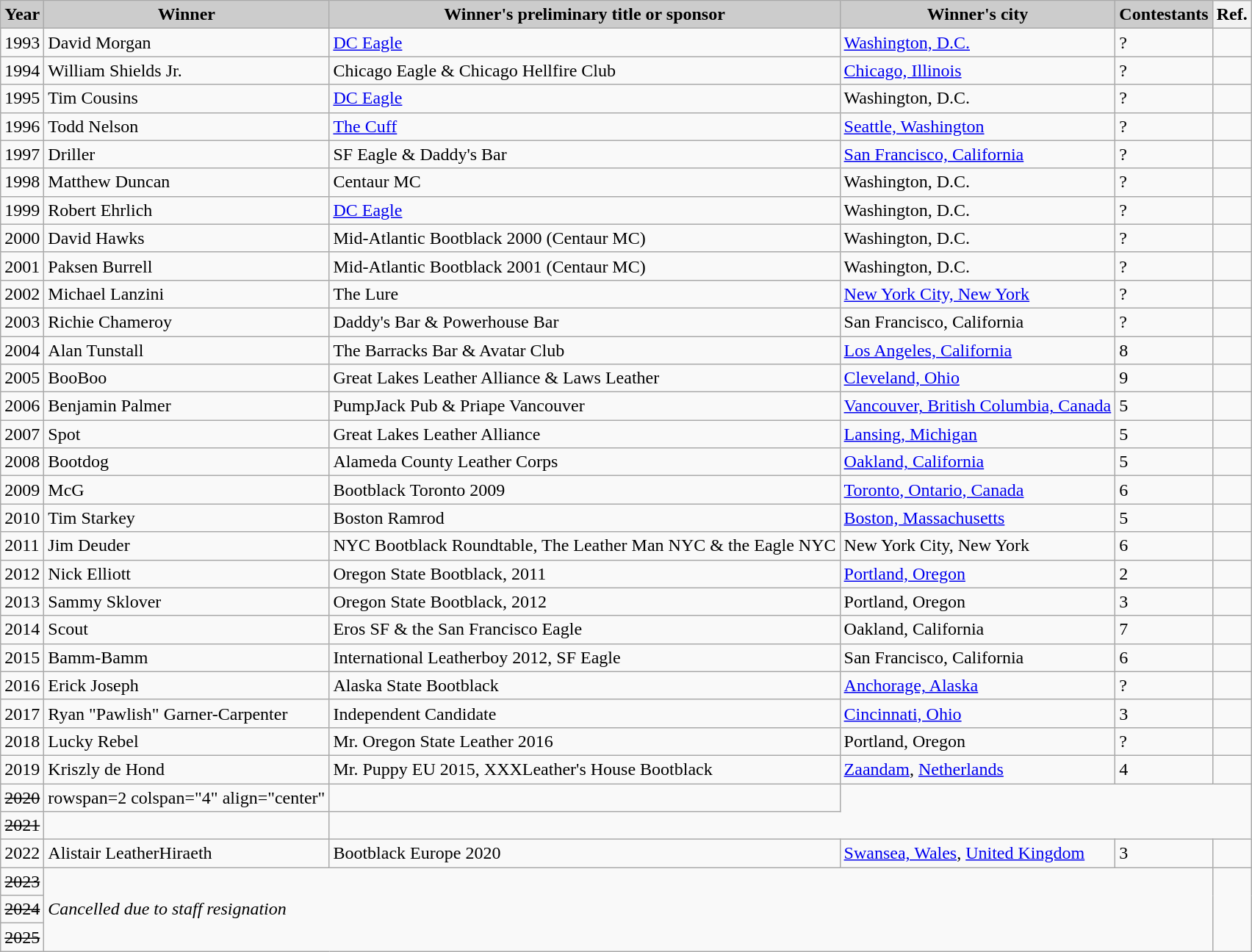<table class="wikitable sortable mw-collapsible plainrowheaders">
<tr>
<th style="background:#ccc;">Year</th>
<th style="background:#ccc;">Winner</th>
<th style="background:#ccc;">Winner's preliminary title or sponsor</th>
<th style="background:#ccc;">Winner's city</th>
<th style="background:#ccc;">Contestants</th>
<th>Ref.</th>
</tr>
<tr>
<td>1993</td>
<td>David Morgan</td>
<td><a href='#'>DC Eagle</a></td>
<td><a href='#'>Washington, D.C.</a></td>
<td>?</td>
<td></td>
</tr>
<tr>
<td>1994</td>
<td>William Shields Jr.</td>
<td>Chicago Eagle & Chicago Hellfire Club</td>
<td><a href='#'>Chicago, Illinois</a></td>
<td>?</td>
<td></td>
</tr>
<tr>
<td>1995</td>
<td>Tim Cousins</td>
<td><a href='#'>DC Eagle</a></td>
<td>Washington, D.C.</td>
<td>?</td>
<td></td>
</tr>
<tr>
<td>1996</td>
<td>Todd Nelson</td>
<td><a href='#'>The Cuff</a></td>
<td><a href='#'>Seattle, Washington</a></td>
<td>?</td>
<td></td>
</tr>
<tr>
<td>1997</td>
<td>Driller</td>
<td>SF Eagle & Daddy's Bar</td>
<td><a href='#'>San Francisco, California</a></td>
<td>?</td>
<td></td>
</tr>
<tr>
<td>1998</td>
<td>Matthew Duncan</td>
<td>Centaur MC</td>
<td>Washington, D.C.</td>
<td>?</td>
<td></td>
</tr>
<tr>
<td>1999</td>
<td>Robert Ehrlich</td>
<td><a href='#'>DC Eagle</a></td>
<td>Washington, D.C.</td>
<td>?</td>
<td></td>
</tr>
<tr>
<td>2000</td>
<td>David Hawks</td>
<td>Mid-Atlantic Bootblack 2000 (Centaur MC)</td>
<td>Washington, D.C.</td>
<td>?</td>
<td></td>
</tr>
<tr>
<td>2001</td>
<td>Paksen Burrell</td>
<td>Mid-Atlantic Bootblack 2001 (Centaur MC)</td>
<td>Washington, D.C.</td>
<td>?</td>
<td></td>
</tr>
<tr>
<td>2002</td>
<td>Michael Lanzini</td>
<td>The Lure</td>
<td><a href='#'>New York City, New York</a></td>
<td>?</td>
<td></td>
</tr>
<tr>
<td>2003</td>
<td>Richie Chameroy</td>
<td>Daddy's Bar & Powerhouse Bar</td>
<td>San Francisco, California</td>
<td>?</td>
<td></td>
</tr>
<tr>
<td>2004</td>
<td>Alan Tunstall</td>
<td>The Barracks Bar & Avatar Club</td>
<td><a href='#'>Los Angeles, California</a></td>
<td>8</td>
<td></td>
</tr>
<tr>
<td>2005</td>
<td>BooBoo</td>
<td>Great Lakes Leather Alliance & Laws Leather</td>
<td><a href='#'>Cleveland, Ohio</a></td>
<td>9</td>
<td></td>
</tr>
<tr>
<td>2006</td>
<td>Benjamin Palmer</td>
<td>PumpJack Pub & Priape Vancouver</td>
<td><a href='#'>Vancouver, British Columbia, Canada</a></td>
<td>5</td>
<td></td>
</tr>
<tr>
<td>2007</td>
<td>Spot</td>
<td>Great Lakes Leather Alliance</td>
<td><a href='#'>Lansing, Michigan</a></td>
<td>5</td>
<td></td>
</tr>
<tr>
<td>2008</td>
<td>Bootdog</td>
<td>Alameda County Leather Corps</td>
<td><a href='#'>Oakland, California</a></td>
<td>5</td>
<td></td>
</tr>
<tr>
<td>2009</td>
<td>McG</td>
<td>Bootblack Toronto 2009</td>
<td><a href='#'>Toronto, Ontario, Canada</a></td>
<td>6</td>
<td></td>
</tr>
<tr>
<td>2010</td>
<td>Tim Starkey</td>
<td>Boston Ramrod</td>
<td><a href='#'>Boston, Massachusetts</a></td>
<td>5</td>
<td></td>
</tr>
<tr>
<td>2011</td>
<td>Jim Deuder</td>
<td>NYC Bootblack Roundtable, The Leather Man NYC & the Eagle NYC</td>
<td>New York City, New York</td>
<td>6</td>
<td></td>
</tr>
<tr>
<td>2012</td>
<td>Nick Elliott</td>
<td>Oregon State Bootblack, 2011</td>
<td><a href='#'>Portland, Oregon</a></td>
<td>2</td>
<td></td>
</tr>
<tr>
<td>2013</td>
<td>Sammy Sklover</td>
<td>Oregon State Bootblack, 2012</td>
<td>Portland, Oregon</td>
<td>3</td>
<td></td>
</tr>
<tr>
<td>2014</td>
<td>Scout</td>
<td>Eros SF & the San Francisco Eagle</td>
<td>Oakland, California</td>
<td>7</td>
<td></td>
</tr>
<tr>
<td>2015</td>
<td>Bamm-Bamm</td>
<td>International Leatherboy 2012, SF Eagle</td>
<td>San Francisco, California</td>
<td>6</td>
<td></td>
</tr>
<tr>
<td>2016</td>
<td>Erick Joseph</td>
<td>Alaska State Bootblack</td>
<td><a href='#'>Anchorage, Alaska</a></td>
<td>?</td>
<td></td>
</tr>
<tr>
<td>2017</td>
<td>Ryan "Pawlish" Garner-Carpenter</td>
<td>Independent Candidate</td>
<td><a href='#'>Cincinnati, Ohio</a></td>
<td>3</td>
<td></td>
</tr>
<tr>
<td>2018</td>
<td>Lucky Rebel</td>
<td>Mr. Oregon State Leather 2016</td>
<td>Portland, Oregon</td>
<td>?</td>
<td></td>
</tr>
<tr>
<td>2019</td>
<td>Kriszly de Hond</td>
<td>Mr. Puppy EU 2015, XXXLeather's House Bootblack</td>
<td><a href='#'>Zaandam</a>, <a href='#'>Netherlands</a></td>
<td>4</td>
<td></td>
</tr>
<tr>
<td><s>2020</s></td>
<td>rowspan=2 colspan="4" align="center" </td>
<td></td>
</tr>
<tr>
<td><s>2021</s></td>
<td></td>
</tr>
<tr>
<td>2022</td>
<td>Alistair LeatherHiraeth</td>
<td>Bootblack Europe 2020</td>
<td><a href='#'>Swansea, Wales</a>, <a href='#'>United Kingdom</a></td>
<td>3</td>
<td></td>
</tr>
<tr>
<td><s>2023</s></td>
<td colspan="4" rowspan="3"><em>Cancelled due to staff resignation</em></td>
<td rowspan="3"></td>
</tr>
<tr>
<td><s>2024</s></td>
</tr>
<tr>
<td><s>2025</s></td>
</tr>
</table>
